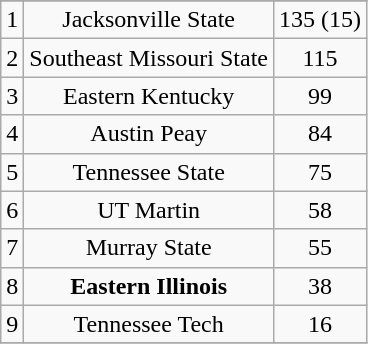<table class="wikitable">
<tr align="center">
</tr>
<tr align="center">
<td>1</td>
<td>Jacksonville State</td>
<td>135 (15)</td>
</tr>
<tr align="center">
<td>2</td>
<td>Southeast Missouri State</td>
<td>115</td>
</tr>
<tr align="center">
<td>3</td>
<td>Eastern Kentucky</td>
<td>99</td>
</tr>
<tr align="center">
<td>4</td>
<td>Austin Peay</td>
<td>84</td>
</tr>
<tr align="center">
<td>5</td>
<td>Tennessee State</td>
<td>75</td>
</tr>
<tr align="center">
<td>6</td>
<td>UT Martin</td>
<td>58</td>
</tr>
<tr align="center">
<td>7</td>
<td>Murray State</td>
<td>55</td>
</tr>
<tr align="center">
<td>8</td>
<td><strong>Eastern Illinois</strong></td>
<td>38</td>
</tr>
<tr align="center">
<td>9</td>
<td>Tennessee Tech</td>
<td>16</td>
</tr>
<tr>
</tr>
</table>
